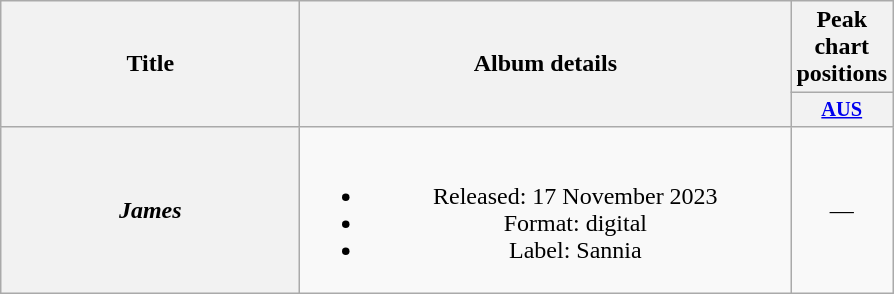<table class="wikitable plainrowheaders" style="text-align:center;" border="1">
<tr>
<th scope="col" rowspan="2" style="width:12em;">Title</th>
<th scope="col" rowspan="2" style="width:20em;">Album details</th>
<th scope="col" colspan="1">Peak chart<br>positions</th>
</tr>
<tr>
<th scope="col" style="width:3em; font-size:85%"><a href='#'>AUS</a></th>
</tr>
<tr>
<th scope="row"><em>James</em></th>
<td><br><ul><li>Released: 17 November 2023</li><li>Format: digital</li><li>Label: Sannia</li></ul></td>
<td>—</td>
</tr>
</table>
